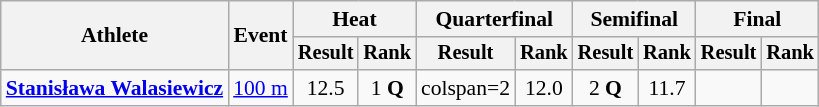<table class="wikitable" style="font-size:90%">
<tr>
<th rowspan="2">Athlete</th>
<th rowspan="2">Event</th>
<th colspan="2">Heat</th>
<th colspan="2">Quarterfinal</th>
<th colspan="2">Semifinal</th>
<th colspan="2">Final</th>
</tr>
<tr style="font-size:95%">
<th>Result</th>
<th>Rank</th>
<th>Result</th>
<th>Rank</th>
<th>Result</th>
<th>Rank</th>
<th>Result</th>
<th>Rank</th>
</tr>
<tr align=center>
<td align=left><strong><a href='#'>Stanisława Walasiewicz</a></strong></td>
<td align=left><a href='#'>100 m</a></td>
<td>12.5</td>
<td>1 <strong>Q</strong></td>
<td>colspan=2 </td>
<td>12.0</td>
<td>2 <strong>Q</strong></td>
<td>11.7</td>
<td></td>
</tr>
</table>
